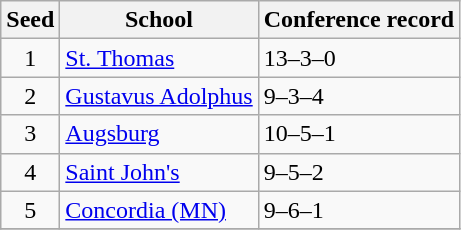<table class="wikitable">
<tr>
<th>Seed</th>
<th>School</th>
<th>Conference record</th>
</tr>
<tr>
<td align=center>1</td>
<td><a href='#'>St. Thomas</a></td>
<td>13–3–0</td>
</tr>
<tr>
<td align=center>2</td>
<td><a href='#'>Gustavus Adolphus</a></td>
<td>9–3–4</td>
</tr>
<tr>
<td align=center>3</td>
<td><a href='#'>Augsburg</a></td>
<td>10–5–1</td>
</tr>
<tr>
<td align=center>4</td>
<td><a href='#'>Saint John's</a></td>
<td>9–5–2</td>
</tr>
<tr>
<td align=center>5</td>
<td><a href='#'>Concordia (MN)</a></td>
<td>9–6–1</td>
</tr>
<tr>
</tr>
</table>
